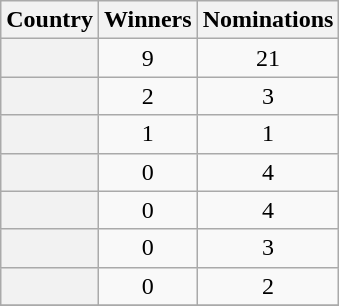<table class="sortable wikitable plainrowheaders" style="text-align:center">
<tr>
<th scope=col>Country</th>
<th scope=col data-sort-type=number>Winners</th>
<th scope=col data-sort-type=number>Nominations</th>
</tr>
<tr>
<th scope=row></th>
<td>9</td>
<td>21</td>
</tr>
<tr>
<th scope=row></th>
<td>2</td>
<td>3</td>
</tr>
<tr>
<th scope=row></th>
<td>1</td>
<td>1</td>
</tr>
<tr>
<th scope=row></th>
<td>0</td>
<td>4</td>
</tr>
<tr>
<th scope=row></th>
<td>0</td>
<td>4</td>
</tr>
<tr>
<th scope=row></th>
<td>0</td>
<td>3</td>
</tr>
<tr>
<th scope=row></th>
<td>0</td>
<td>2</td>
</tr>
<tr>
</tr>
</table>
